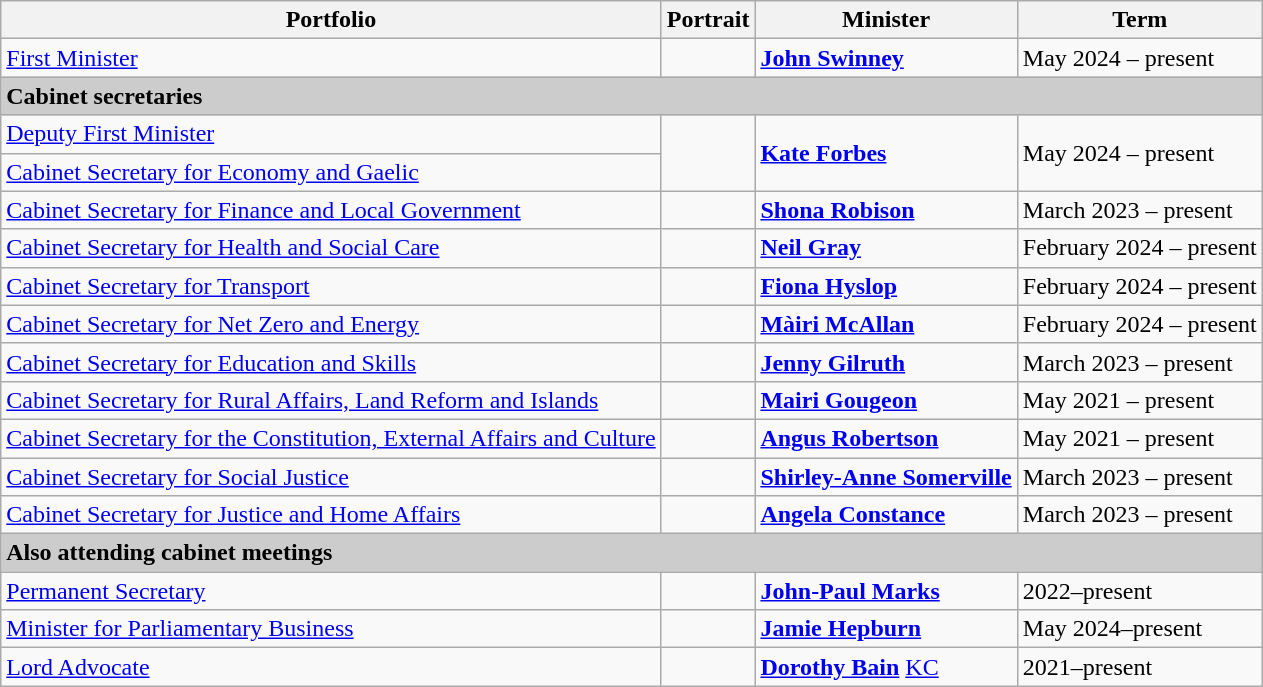<table class="wikitable">
<tr>
<th>Portfolio</th>
<th>Portrait</th>
<th>Minister</th>
<th>Term</th>
</tr>
<tr>
<td><a href='#'>First Minister</a></td>
<td></td>
<td> <strong><a href='#'>John Swinney</a></strong> </td>
<td>May 2024 – present</td>
</tr>
<tr>
<td colspan="4" style="background:#ccc;"><strong>Cabinet secretaries</strong></td>
</tr>
<tr>
<td><a href='#'>Deputy First Minister</a></td>
<td rowspan="2"></td>
<td rowspan="2"><strong><a href='#'>Kate Forbes</a></strong> </td>
<td rowspan="2">May 2024 – present</td>
</tr>
<tr>
<td><a href='#'>Cabinet Secretary for Economy and Gaelic</a></td>
</tr>
<tr>
<td><a href='#'>Cabinet Secretary for Finance and Local Government</a></td>
<td></td>
<td><strong><a href='#'>Shona Robison</a></strong> </td>
<td>March 2023 – present</td>
</tr>
<tr>
<td><a href='#'>Cabinet Secretary for Health and Social Care</a></td>
<td></td>
<td><strong><a href='#'>Neil Gray</a></strong> </td>
<td>February 2024 – present</td>
</tr>
<tr>
<td><a href='#'>Cabinet Secretary for Transport</a></td>
<td></td>
<td><strong><a href='#'>Fiona Hyslop</a></strong> </td>
<td>February 2024 – present</td>
</tr>
<tr>
<td><a href='#'>Cabinet Secretary for Net Zero and Energy</a></td>
<td></td>
<td><strong><a href='#'>Màiri McAllan</a></strong> </td>
<td>February 2024 – present</td>
</tr>
<tr>
<td><a href='#'>Cabinet Secretary for Education and Skills</a></td>
<td></td>
<td><strong><a href='#'>Jenny Gilruth</a></strong> </td>
<td>March 2023 – present</td>
</tr>
<tr>
<td><a href='#'>Cabinet Secretary for Rural Affairs, Land Reform and Islands</a></td>
<td></td>
<td><strong><a href='#'>Mairi Gougeon</a></strong> </td>
<td>May 2021 – present</td>
</tr>
<tr>
<td><a href='#'>Cabinet Secretary for the Constitution, External Affairs and Culture</a></td>
<td></td>
<td> <strong><a href='#'>Angus Robertson</a></strong> </td>
<td>May 2021 – present</td>
</tr>
<tr>
<td><a href='#'>Cabinet Secretary for Social Justice</a></td>
<td></td>
<td><strong><a href='#'>Shirley-Anne Somerville</a></strong> </td>
<td>March 2023 – present</td>
</tr>
<tr>
<td><a href='#'>Cabinet Secretary for Justice and Home Affairs</a></td>
<td></td>
<td><strong><a href='#'>Angela Constance</a></strong> </td>
<td>March 2023 – present</td>
</tr>
<tr>
<td colspan="4" style="background:#ccc;"><strong>Also attending cabinet meetings</strong></td>
</tr>
<tr>
<td><a href='#'>Permanent Secretary</a></td>
<td></td>
<td><strong><a href='#'>John-Paul Marks</a></strong></td>
<td>2022–present</td>
</tr>
<tr>
<td><a href='#'>Minister for Parliamentary Business</a></td>
<td></td>
<td><strong><a href='#'>Jamie Hepburn</a></strong> </td>
<td>May 2024–present</td>
</tr>
<tr>
<td><a href='#'>Lord Advocate</a></td>
<td></td>
<td> <strong><a href='#'>Dorothy Bain</a></strong> <a href='#'>KC</a></td>
<td>2021–present</td>
</tr>
</table>
